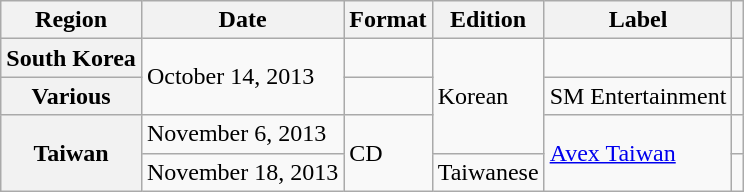<table class="wikitable plainrowheaders">
<tr>
<th scope="col">Region</th>
<th scope="col">Date</th>
<th scope="col">Format</th>
<th scope="col">Edition</th>
<th scope="col">Label</th>
<th scope="col"></th>
</tr>
<tr>
<th scope="row">South Korea</th>
<td rowspan=2>October 14, 2013</td>
<td></td>
<td rowspan="3">Korean</td>
<td></td>
<td></td>
</tr>
<tr>
<th scope="row">Various</th>
<td></td>
<td>SM Entertainment</td>
<td></td>
</tr>
<tr>
<th scope="row" rowspan=2>Taiwan</th>
<td>November 6, 2013</td>
<td rowspan=2>CD</td>
<td rowspan=2><a href='#'>Avex Taiwan</a></td>
<td style="text-align:center"></td>
</tr>
<tr>
<td>November 18, 2013</td>
<td>Taiwanese</td>
<td style="text-align:center"></td>
</tr>
</table>
